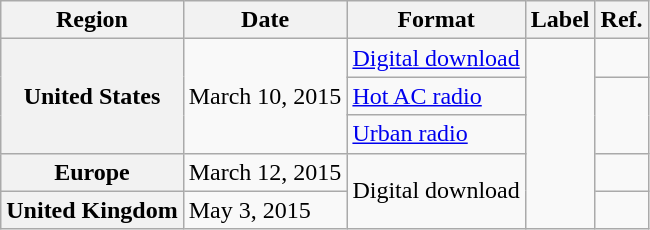<table class="wikitable plainrowheaders">
<tr>
<th>Region</th>
<th>Date</th>
<th>Format</th>
<th>Label</th>
<th>Ref.</th>
</tr>
<tr>
<th scope="row" rowspan="3">United States</th>
<td rowspan="3">March 10, 2015</td>
<td rowspan="1"><a href='#'>Digital download</a></td>
<td rowspan="5"></td>
<td><br></td>
</tr>
<tr>
<td><a href='#'>Hot AC radio</a></td>
<td rowspan="2"><br></td>
</tr>
<tr>
<td><a href='#'>Urban radio</a></td>
</tr>
<tr>
<th scope="row">Europe</th>
<td rowspan="1">March 12, 2015</td>
<td rowspan="2">Digital download</td>
<td><br></td>
</tr>
<tr>
<th scope="row">United Kingdom</th>
<td rowspan="1">May 3, 2015</td>
<td><br></td>
</tr>
</table>
